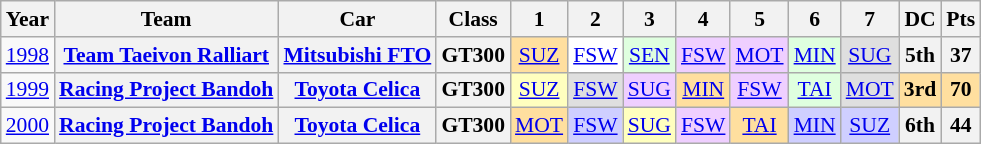<table class="wikitable" style="text-align:center; font-size:90%">
<tr>
<th>Year</th>
<th>Team</th>
<th>Car</th>
<th>Class</th>
<th>1</th>
<th>2</th>
<th>3</th>
<th>4</th>
<th>5</th>
<th>6</th>
<th>7</th>
<th>DC</th>
<th>Pts</th>
</tr>
<tr>
<td><a href='#'>1998</a></td>
<th><a href='#'>Team Taeivon Ralliart</a></th>
<th><a href='#'>Mitsubishi FTO</a></th>
<th>GT300</th>
<td style="background:#FFDF9F;"><a href='#'>SUZ</a><br></td>
<td style="background:#FFFFFF;"><a href='#'>FSW</a><br></td>
<td style="background:#DFFFDF;"><a href='#'>SEN</a><br></td>
<td style="background:#EFCFFF;"><a href='#'>FSW</a><br></td>
<td style="background:#EFCFFF;"><a href='#'>MOT</a><br></td>
<td style="background:#DFFFDF;"><a href='#'>MIN</a><br></td>
<td style="background:#DFDFDF;"><a href='#'>SUG</a><br></td>
<th>5th</th>
<th>37</th>
</tr>
<tr>
<td><a href='#'>1999</a></td>
<th><a href='#'>Racing Project Bandoh</a></th>
<th><a href='#'>Toyota Celica</a></th>
<th>GT300</th>
<td style="background:#FFFFBF;"><a href='#'>SUZ</a><br></td>
<td bgcolor="#DFDFDF"><a href='#'>FSW</a><br></td>
<td style="background:#EFCFFF;"><a href='#'>SUG</a><br></td>
<td style="background:#FFDF9F;"><a href='#'>MIN</a><br></td>
<td style="background:#EFCFFF;"><a href='#'>FSW</a><br></td>
<td style="background:#DFFFDF;"><a href='#'>TAI</a><br></td>
<td style="background:#DFDFDF;"><a href='#'>MOT</a><br></td>
<th style="background:#FFDF9F;"><strong>3rd</strong></th>
<th style="background:#FFDF9F;"><strong>70</strong></th>
</tr>
<tr>
<td><a href='#'>2000</a></td>
<th><a href='#'>Racing Project Bandoh</a></th>
<th><a href='#'>Toyota Celica</a></th>
<th>GT300</th>
<td style="background:#FFDF9F;"><a href='#'>MOT</a><br></td>
<td style="background:#CFCFFF;"><a href='#'>FSW</a><br></td>
<td style="background:#FFFFBF;"><a href='#'>SUG</a><br></td>
<td style="background:#EFCFFF;"><a href='#'>FSW</a><br></td>
<td style="background:#FFDF9F;"><a href='#'>TAI</a><br></td>
<td style="background:#CFCFFF;"><a href='#'>MIN</a><br></td>
<td style="background:#CFCFFF;"><a href='#'>SUZ</a><br></td>
<th>6th</th>
<th>44</th>
</tr>
</table>
